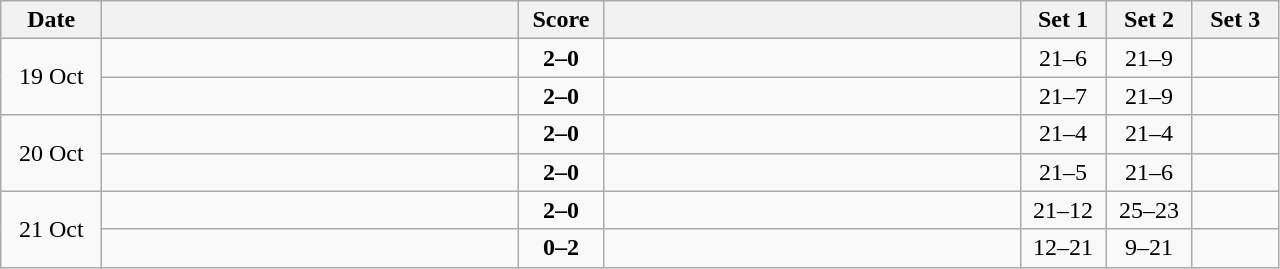<table class="wikitable" style="text-align: center;">
<tr>
<th width="60">Date</th>
<th align="right" width="270"></th>
<th width="50">Score</th>
<th align="left" width="270"></th>
<th width="50">Set 1</th>
<th width="50">Set 2</th>
<th width="50">Set 3</th>
</tr>
<tr>
<td rowspan=2>19 Oct</td>
<td align=left><strong></strong></td>
<td align=center><strong>2–0</strong></td>
<td align=left></td>
<td>21–6</td>
<td>21–9</td>
<td></td>
</tr>
<tr>
<td align=left><strong></strong></td>
<td align=center><strong>2–0</strong></td>
<td align=left></td>
<td>21–7</td>
<td>21–9</td>
<td></td>
</tr>
<tr>
<td rowspan=2>20 Oct</td>
<td align=left><strong></strong></td>
<td align=center><strong>2–0</strong></td>
<td align=left></td>
<td>21–4</td>
<td>21–4</td>
<td></td>
</tr>
<tr>
<td align=left><strong></strong></td>
<td align=center><strong>2–0</strong></td>
<td align=left></td>
<td>21–5</td>
<td>21–6</td>
<td></td>
</tr>
<tr>
<td rowspan=2>21 Oct</td>
<td align=left><strong></strong></td>
<td align=center><strong>2–0</strong></td>
<td align=left></td>
<td>21–12</td>
<td>25–23</td>
<td></td>
</tr>
<tr>
<td align=left></td>
<td align=center><strong>0–2</strong></td>
<td align=left><strong></strong></td>
<td>12–21</td>
<td>9–21</td>
<td></td>
</tr>
</table>
